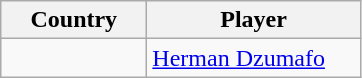<table class="wikitable">
<tr>
<th style="width:90px;">Country</th>
<th style="width:135px;">Player</th>
</tr>
<tr>
<td> </td>
<td><a href='#'>Herman Dzumafo</a></td>
</tr>
</table>
